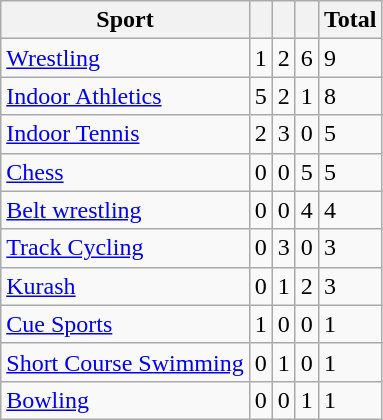<table class="wikitable sortable">
<tr>
<th>Sport</th>
<th></th>
<th></th>
<th></th>
<th>Total</th>
</tr>
<tr>
<td><a href='#'>Wrestling</a></td>
<td>1</td>
<td>2</td>
<td>6</td>
<td>9</td>
</tr>
<tr>
<td><a href='#'>Indoor Athletics</a></td>
<td>5</td>
<td>2</td>
<td>1</td>
<td>8</td>
</tr>
<tr>
<td><a href='#'>Indoor Tennis</a></td>
<td>2</td>
<td>3</td>
<td>0</td>
<td>5</td>
</tr>
<tr>
<td><a href='#'>Chess</a></td>
<td>0</td>
<td>0</td>
<td>5</td>
<td>5</td>
</tr>
<tr>
<td><a href='#'>Belt wrestling</a></td>
<td>0</td>
<td>0</td>
<td>4</td>
<td>4</td>
</tr>
<tr>
<td><a href='#'>Track Cycling</a></td>
<td>0</td>
<td>3</td>
<td>0</td>
<td>3</td>
</tr>
<tr>
<td><a href='#'>Kurash</a></td>
<td>0</td>
<td>1</td>
<td>2</td>
<td>3</td>
</tr>
<tr>
<td><a href='#'>Cue Sports</a></td>
<td>1</td>
<td>0</td>
<td>0</td>
<td>1</td>
</tr>
<tr>
<td><a href='#'>Short Course Swimming</a></td>
<td>0</td>
<td>1</td>
<td>0</td>
<td>1</td>
</tr>
<tr>
<td><a href='#'>Bowling</a></td>
<td>0</td>
<td>0</td>
<td>1</td>
<td>1</td>
</tr>
</table>
